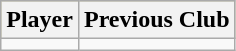<table class="wikitable">
<tr style="background:#bdb76b;">
<th>Player</th>
<th>Previous Club</th>
</tr>
<tr>
<td></td>
<td></td>
</tr>
</table>
